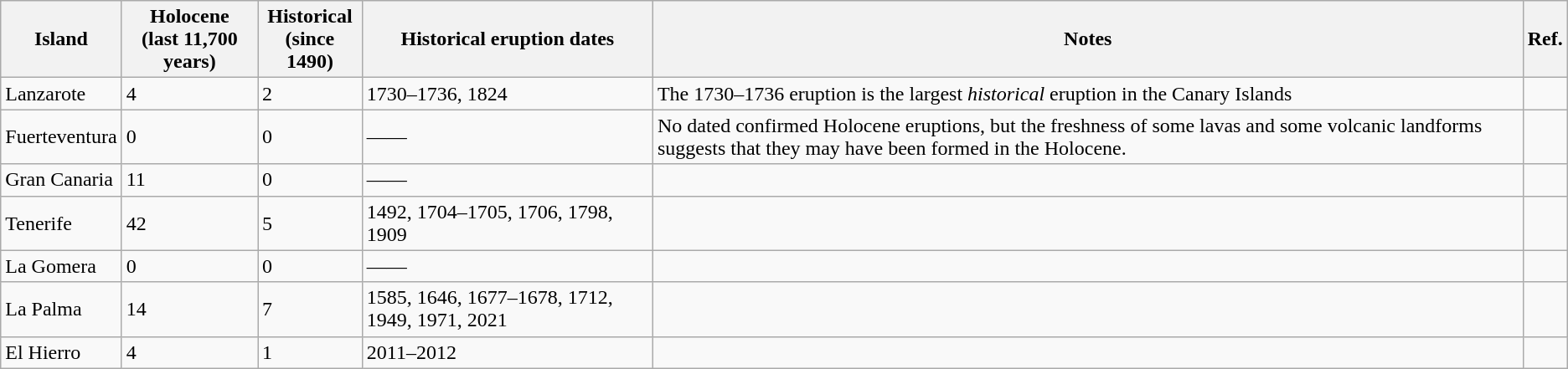<table class="wikitable sortable">
<tr>
<th>Island</th>
<th>Holocene<br>(last 11,700 years)</th>
<th>Historical<br>(since 1490)</th>
<th>Historical eruption dates</th>
<th class=unsortable>Notes</th>
<th class=unsortable>Ref.</th>
</tr>
<tr>
<td>Lanzarote</td>
<td>4</td>
<td>2</td>
<td>1730–1736, 1824</td>
<td>The 1730–1736 eruption is the largest <em>historical</em> eruption in the Canary Islands</td>
<td></td>
</tr>
<tr>
<td>Fuerteventura</td>
<td>0</td>
<td>0</td>
<td>——</td>
<td>No dated confirmed Holocene eruptions, but the freshness of some lavas and some volcanic landforms suggests that they may have been formed in the Holocene.</td>
<td></td>
</tr>
<tr>
<td>Gran Canaria</td>
<td>11</td>
<td>0</td>
<td>——</td>
<td></td>
<td></td>
</tr>
<tr>
<td>Tenerife</td>
<td>42</td>
<td>5</td>
<td>1492, 1704–1705, 1706, 1798, 1909</td>
<td></td>
<td></td>
</tr>
<tr>
<td>La Gomera</td>
<td>0</td>
<td>0</td>
<td>——</td>
<td></td>
<td></td>
</tr>
<tr>
<td>La Palma</td>
<td>14</td>
<td>7</td>
<td>1585, 1646, 1677–1678, 1712, 1949, 1971, 2021</td>
<td></td>
<td></td>
</tr>
<tr>
<td>El Hierro</td>
<td>4</td>
<td>1</td>
<td>2011–2012</td>
<td></td>
<td></td>
</tr>
</table>
